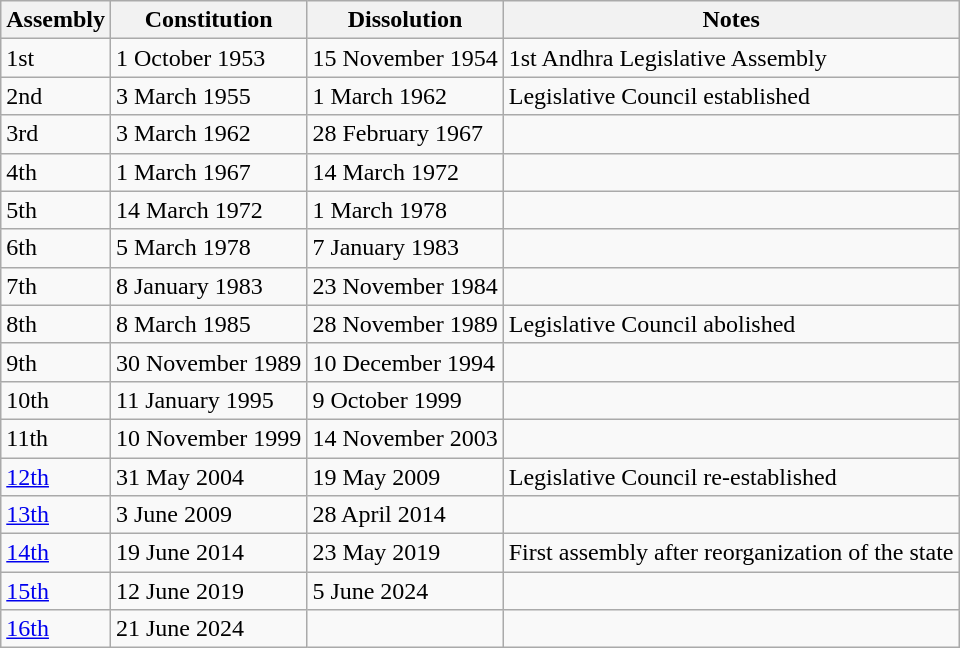<table class="wikitable sortable">
<tr>
<th>Assembly</th>
<th>Constitution</th>
<th>Dissolution</th>
<th>Notes</th>
</tr>
<tr>
<td>1st</td>
<td>1 October 1953</td>
<td>15 November 1954</td>
<td>1st Andhra Legislative Assembly</td>
</tr>
<tr>
<td>2nd</td>
<td>3 March 1955</td>
<td>1 March 1962</td>
<td>Legislative Council established</td>
</tr>
<tr>
<td>3rd</td>
<td>3 March 1962</td>
<td>28 February 1967</td>
<td></td>
</tr>
<tr>
<td>4th</td>
<td>1 March 1967</td>
<td>14 March 1972</td>
<td></td>
</tr>
<tr>
<td>5th</td>
<td>14 March 1972</td>
<td>1 March 1978</td>
<td></td>
</tr>
<tr>
<td>6th</td>
<td>5 March 1978</td>
<td>7 January 1983</td>
<td></td>
</tr>
<tr>
<td>7th</td>
<td>8 January 1983</td>
<td>23 November 1984</td>
<td></td>
</tr>
<tr>
<td>8th</td>
<td>8 March 1985</td>
<td>28 November 1989</td>
<td>Legislative Council abolished</td>
</tr>
<tr>
<td>9th</td>
<td>30 November 1989</td>
<td>10 December 1994</td>
<td></td>
</tr>
<tr>
<td>10th</td>
<td>11 January 1995</td>
<td>9 October 1999</td>
<td></td>
</tr>
<tr>
<td>11th</td>
<td>10 November 1999</td>
<td>14 November 2003</td>
<td></td>
</tr>
<tr>
<td><a href='#'>12th</a></td>
<td>31 May 2004</td>
<td>19 May 2009</td>
<td>Legislative Council re-established</td>
</tr>
<tr>
<td><a href='#'>13th</a></td>
<td>3 June 2009</td>
<td>28 April 2014</td>
<td></td>
</tr>
<tr>
<td><a href='#'>14th</a></td>
<td>19 June 2014</td>
<td>23 May 2019</td>
<td>First assembly after reorganization of the state</td>
</tr>
<tr>
<td><a href='#'>15th</a></td>
<td>12 June 2019</td>
<td>5 June 2024</td>
<td></td>
</tr>
<tr>
<td><a href='#'>16th</a></td>
<td>21 June 2024</td>
<td></td>
<td></td>
</tr>
</table>
